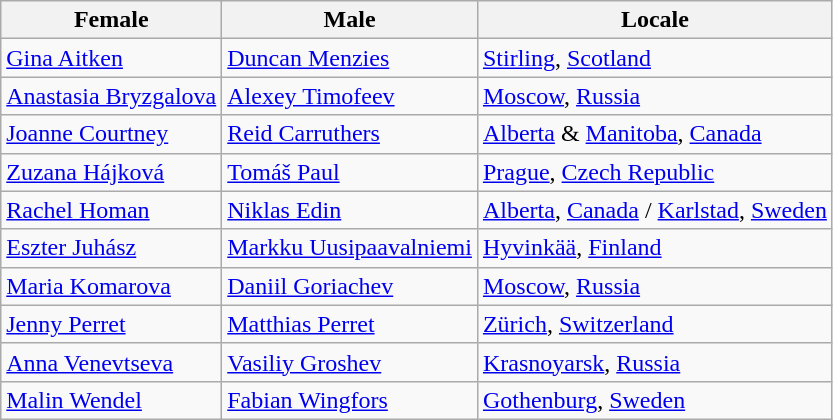<table class=wikitable>
<tr>
<th scope="col">Female</th>
<th scope="col">Male</th>
<th scope="col">Locale</th>
</tr>
<tr>
<td><a href='#'>Gina Aitken</a></td>
<td><a href='#'>Duncan Menzies</a></td>
<td> <a href='#'>Stirling</a>, <a href='#'>Scotland</a></td>
</tr>
<tr>
<td><a href='#'>Anastasia Bryzgalova</a></td>
<td><a href='#'>Alexey Timofeev</a></td>
<td> <a href='#'>Moscow</a>, <a href='#'>Russia</a></td>
</tr>
<tr>
<td><a href='#'>Joanne Courtney</a></td>
<td><a href='#'>Reid Carruthers</a></td>
<td> <a href='#'>Alberta</a> & <a href='#'>Manitoba</a>, <a href='#'>Canada</a></td>
</tr>
<tr>
<td><a href='#'>Zuzana Hájková</a></td>
<td><a href='#'>Tomáš Paul</a></td>
<td> <a href='#'>Prague</a>, <a href='#'>Czech Republic</a></td>
</tr>
<tr>
<td><a href='#'>Rachel Homan</a></td>
<td><a href='#'>Niklas Edin</a></td>
<td> <a href='#'>Alberta</a>, <a href='#'>Canada</a> /  <a href='#'>Karlstad</a>, <a href='#'>Sweden</a></td>
</tr>
<tr>
<td><a href='#'>Eszter Juhász</a></td>
<td><a href='#'>Markku Uusipaavalniemi</a></td>
<td> <a href='#'>Hyvinkää</a>, <a href='#'>Finland</a></td>
</tr>
<tr>
<td><a href='#'>Maria Komarova</a></td>
<td><a href='#'>Daniil Goriachev</a></td>
<td> <a href='#'>Moscow</a>, <a href='#'>Russia</a></td>
</tr>
<tr>
<td><a href='#'>Jenny Perret</a></td>
<td><a href='#'>Matthias Perret</a></td>
<td> <a href='#'>Zürich</a>, <a href='#'>Switzerland</a></td>
</tr>
<tr>
<td><a href='#'>Anna Venevtseva</a></td>
<td><a href='#'>Vasiliy Groshev</a></td>
<td> <a href='#'>Krasnoyarsk</a>, <a href='#'>Russia</a></td>
</tr>
<tr>
<td><a href='#'>Malin Wendel</a></td>
<td><a href='#'>Fabian Wingfors</a></td>
<td> <a href='#'>Gothenburg</a>, <a href='#'>Sweden</a></td>
</tr>
</table>
